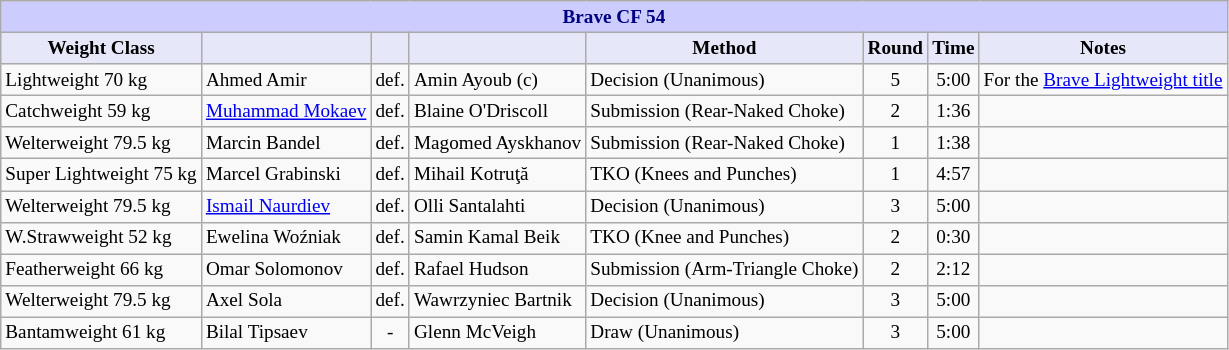<table class="wikitable" style="font-size: 80%;">
<tr>
<th colspan="8" style="background-color: #ccf; color: #000080; text-align: center;">Brave CF 54</th>
</tr>
<tr>
<th colspan="1" style="background-color: #E6E8FA; color: #000000; text-align: center;">Weight Class</th>
<th colspan="1" style="background-color: #E6E8FA; color: #000000; text-align: center;"></th>
<th colspan="1" style="background-color: #E6E8FA; color: #000000; text-align: center;"></th>
<th colspan="1" style="background-color: #E6E8FA; color: #000000; text-align: center;"></th>
<th colspan="1" style="background-color: #E6E8FA; color: #000000; text-align: center;">Method</th>
<th colspan="1" style="background-color: #E6E8FA; color: #000000; text-align: center;">Round</th>
<th colspan="1" style="background-color: #E6E8FA; color: #000000; text-align: center;">Time</th>
<th colspan="1" style="background-color: #E6E8FA; color: #000000; text-align: center;">Notes</th>
</tr>
<tr>
<td>Lightweight 70 kg</td>
<td> Ahmed Amir</td>
<td>def.</td>
<td> Amin Ayoub (c)</td>
<td>Decision (Unanimous)</td>
<td align=center>5</td>
<td align=center>5:00</td>
<td>For the <a href='#'>Brave Lightweight title</a></td>
</tr>
<tr>
<td>Catchweight 59 kg</td>
<td> <a href='#'>Muhammad Mokaev</a></td>
<td align=center>def.</td>
<td> Blaine O'Driscoll</td>
<td>Submission (Rear-Naked Choke)</td>
<td align=center>2</td>
<td align=center>1:36</td>
<td></td>
</tr>
<tr>
<td>Welterweight 79.5 kg</td>
<td> Marcin Bandel</td>
<td align=center>def.</td>
<td> Magomed Ayskhanov</td>
<td>Submission (Rear-Naked Choke)</td>
<td align=center>1</td>
<td align=center>1:38</td>
<td></td>
</tr>
<tr>
<td>Super Lightweight 75 kg</td>
<td> Marcel Grabinski</td>
<td>def.</td>
<td> Mihail Kotruţă</td>
<td>TKO (Knees and Punches)</td>
<td align=center>1</td>
<td align=center>4:57</td>
<td></td>
</tr>
<tr>
<td>Welterweight 79.5 kg</td>
<td> <a href='#'>Ismail Naurdiev</a></td>
<td>def.</td>
<td> Olli Santalahti</td>
<td>Decision (Unanimous)</td>
<td align=center>3</td>
<td align=center>5:00</td>
<td></td>
</tr>
<tr>
<td>W.Strawweight 52 kg</td>
<td> Ewelina Woźniak</td>
<td align=center>def.</td>
<td> Samin Kamal Beik</td>
<td>TKO (Knee and Punches)</td>
<td align=center>2</td>
<td align=center>0:30</td>
<td></td>
</tr>
<tr>
<td>Featherweight 66 kg</td>
<td> Omar Solomonov</td>
<td>def.</td>
<td> Rafael Hudson</td>
<td>Submission (Arm-Triangle Choke)</td>
<td align=center>2</td>
<td align=center>2:12</td>
<td></td>
</tr>
<tr>
<td>Welterweight 79.5 kg</td>
<td> Axel Sola</td>
<td align=center>def.</td>
<td> Wawrzyniec Bartnik</td>
<td>Decision (Unanimous)</td>
<td align=center>3</td>
<td align=center>5:00</td>
<td></td>
</tr>
<tr>
<td>Bantamweight 61 kg</td>
<td> Bilal Tipsaev</td>
<td align=center>-</td>
<td> Glenn McVeigh</td>
<td>Draw (Unanimous)</td>
<td align=center>3</td>
<td align=center>5:00</td>
<td></td>
</tr>
</table>
